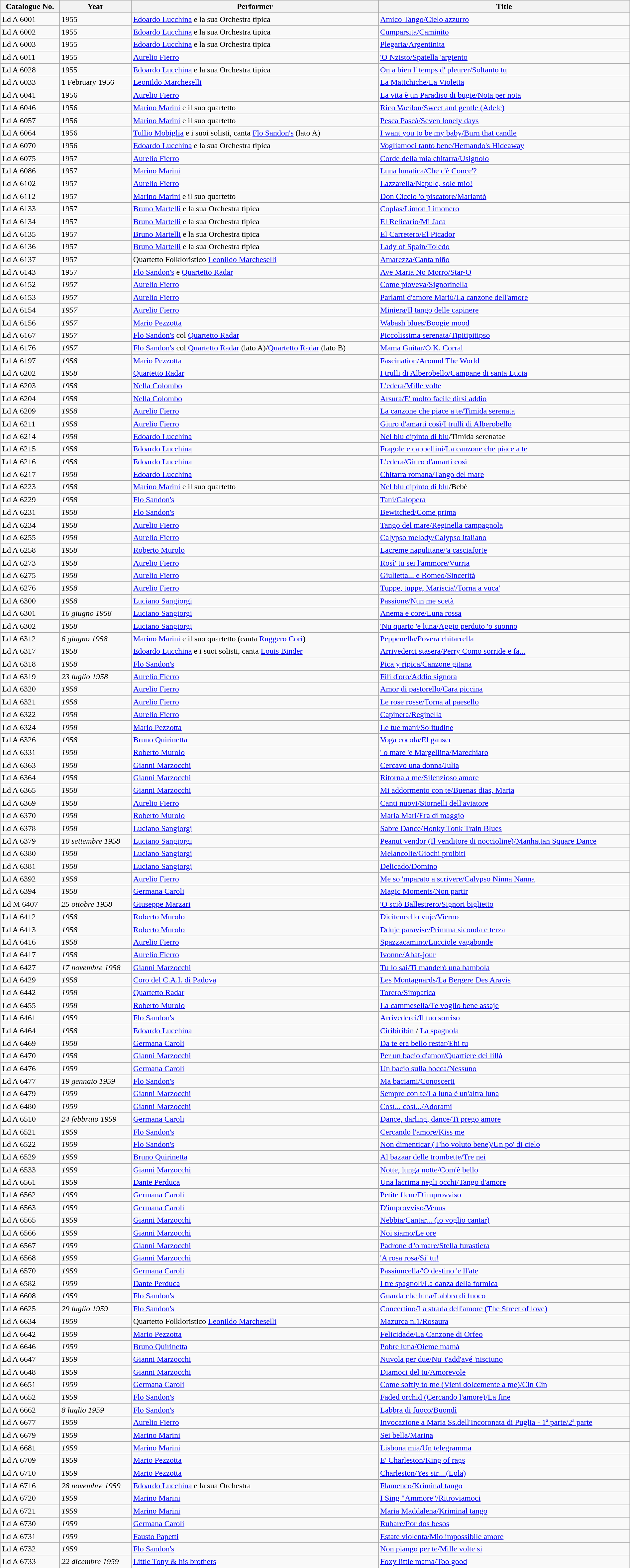<table class="wikitable" style="width:100%;margin:auto;clear:both;">
<tr bgcolor="#EFEFEF">
<th>Catalogue No.</th>
<th>Year</th>
<th>Performer</th>
<th>Title</th>
</tr>
<tr>
<td>Ld A 6001</td>
<td>1955</td>
<td><a href='#'>Edoardo Lucchina</a> e la sua Orchestra tipica</td>
<td><a href='#'>Amico Tango/Cielo azzurro</a></td>
</tr>
<tr>
<td>Ld A 6002</td>
<td>1955</td>
<td><a href='#'>Edoardo Lucchina</a> e la sua Orchestra tipica</td>
<td><a href='#'>Cumparsita/Caminito</a></td>
</tr>
<tr>
<td>Ld A 6003</td>
<td>1955</td>
<td><a href='#'>Edoardo Lucchina</a> e la sua Orchestra tipica</td>
<td><a href='#'>Plegaria/Argentinita</a></td>
</tr>
<tr>
<td>Ld A 6011</td>
<td>1955</td>
<td><a href='#'>Aurelio Fierro</a></td>
<td><a href='#'>'O Nzisto/Spatella 'argiento</a></td>
</tr>
<tr>
<td>Ld A 6028</td>
<td>1955</td>
<td><a href='#'>Edoardo Lucchina</a> e la sua Orchestra tipica</td>
<td><a href='#'>On a bien l' temps d' pleurer/Soltanto tu</a></td>
</tr>
<tr>
<td>Ld A 6033</td>
<td>1 February 1956</td>
<td><a href='#'>Leonildo Marcheselli</a></td>
<td><a href='#'>La Mattchiche/La Violetta</a></td>
</tr>
<tr>
<td>Ld A 6041</td>
<td>1956</td>
<td><a href='#'>Aurelio Fierro</a></td>
<td><a href='#'>La vita è un Paradiso di bugie/Nota per nota</a></td>
</tr>
<tr>
<td>Ld A 6046</td>
<td>1956</td>
<td><a href='#'>Marino Marini</a> e il suo quartetto</td>
<td><a href='#'>Rico Vacilon/Sweet and gentle (Adele)</a></td>
</tr>
<tr>
<td>Ld A 6057</td>
<td>1956</td>
<td><a href='#'>Marino Marini</a> e il suo quartetto</td>
<td><a href='#'>Pesca Pascà/Seven lonely days</a></td>
</tr>
<tr>
<td>Ld A 6064</td>
<td>1956</td>
<td><a href='#'>Tullio Mobiglia</a> e i suoi solisti, canta <a href='#'>Flo Sandon's</a> (lato A)</td>
<td><a href='#'>I want you to be my baby/Burn that candle</a></td>
</tr>
<tr>
<td>Ld A 6070</td>
<td>1956</td>
<td><a href='#'>Edoardo Lucchina</a> e la sua Orchestra tipica</td>
<td><a href='#'>Vogliamoci tanto bene/Hernando's Hideaway</a></td>
</tr>
<tr>
<td>Ld A 6075</td>
<td>1957</td>
<td><a href='#'>Aurelio Fierro</a></td>
<td><a href='#'>Corde della mia chitarra/Usignolo</a></td>
</tr>
<tr>
<td>Ld A 6086</td>
<td>1957</td>
<td><a href='#'>Marino Marini</a></td>
<td><a href='#'>Luna lunatica/Che c'è Conce'?</a></td>
</tr>
<tr>
<td>Ld A 6102</td>
<td>1957</td>
<td><a href='#'>Aurelio Fierro</a></td>
<td><a href='#'>Lazzarella/Napule, sole mio!</a></td>
</tr>
<tr>
<td>Ld A 6112</td>
<td>1957</td>
<td><a href='#'>Marino Marini</a> e il suo quartetto</td>
<td><a href='#'>Don Ciccio 'o piscatore/Mariantò</a></td>
</tr>
<tr>
<td>Ld A 6133</td>
<td>1957</td>
<td><a href='#'>Bruno Martelli</a> e la sua Orchestra tipica</td>
<td><a href='#'>Coplas/Limon Limonero</a></td>
</tr>
<tr>
<td>Ld A 6134</td>
<td>1957</td>
<td><a href='#'>Bruno Martelli</a> e la sua Orchestra tipica</td>
<td><a href='#'>El Relicario/Mi Jaca</a></td>
</tr>
<tr>
<td>Ld A 6135</td>
<td>1957</td>
<td><a href='#'>Bruno Martelli</a> e la sua Orchestra tipica</td>
<td><a href='#'>El Carretero/El Picador</a></td>
</tr>
<tr>
<td>Ld A 6136</td>
<td>1957</td>
<td><a href='#'>Bruno Martelli</a> e la sua Orchestra tipica</td>
<td><a href='#'>Lady of Spain/Toledo</a></td>
</tr>
<tr>
<td>Ld A 6137</td>
<td>1957</td>
<td>Quartetto Folkloristico <a href='#'>Leonildo Marcheselli</a></td>
<td><a href='#'>Amarezza/Canta niño</a></td>
</tr>
<tr>
<td>Ld A 6143</td>
<td>1957</td>
<td><a href='#'>Flo Sandon's</a> e <a href='#'>Quartetto Radar</a></td>
<td><a href='#'>Ave Maria No Morro/Star-O</a></td>
</tr>
<tr>
<td>Ld A 6152</td>
<td><em>1957</em></td>
<td><a href='#'>Aurelio Fierro</a></td>
<td><a href='#'>Come pioveva/Signorinella</a></td>
</tr>
<tr>
<td>Ld A 6153</td>
<td><em>1957</em></td>
<td><a href='#'>Aurelio Fierro</a></td>
<td><a href='#'>Parlami d'amore Mariù/La canzone dell'amore</a></td>
</tr>
<tr>
<td>Ld A 6154</td>
<td><em>1957</em></td>
<td><a href='#'>Aurelio Fierro</a></td>
<td><a href='#'>Miniera/Il tango delle capinere</a></td>
</tr>
<tr>
<td>Ld A 6156</td>
<td><em>1957</em></td>
<td><a href='#'>Mario Pezzotta</a></td>
<td><a href='#'>Wabash blues/Boogie mood</a></td>
</tr>
<tr>
<td>Ld A 6167</td>
<td><em>1957</em></td>
<td><a href='#'>Flo Sandon's</a> col <a href='#'>Quartetto Radar</a></td>
<td><a href='#'>Piccolissima serenata/Tipitipitipso</a></td>
</tr>
<tr>
<td>Ld A 6176</td>
<td><em>1957</em></td>
<td><a href='#'>Flo Sandon's</a> col <a href='#'>Quartetto Radar</a> (lato A)/<a href='#'>Quartetto Radar</a> (lato B)</td>
<td><a href='#'>Mama Guitar/O.K. Corral</a></td>
</tr>
<tr>
<td>Ld A 6197</td>
<td><em>1958</em></td>
<td><a href='#'>Mario Pezzotta</a></td>
<td><a href='#'>Fascination/Around The World</a></td>
</tr>
<tr>
<td>Ld A 6202</td>
<td><em>1958</em></td>
<td><a href='#'>Quartetto Radar</a></td>
<td><a href='#'>I trulli di Alberobello/Campane di santa Lucia</a></td>
</tr>
<tr>
<td>Ld A 6203</td>
<td><em>1958</em></td>
<td><a href='#'>Nella Colombo</a></td>
<td><a href='#'>L'edera/Mille volte</a></td>
</tr>
<tr>
<td>Ld A 6204</td>
<td><em>1958</em></td>
<td><a href='#'>Nella Colombo</a></td>
<td><a href='#'>Arsura/E' molto facile dirsi addio</a></td>
</tr>
<tr>
<td>Ld A 6209</td>
<td><em>1958</em></td>
<td><a href='#'>Aurelio Fierro</a></td>
<td><a href='#'>La canzone che piace a te/Timida serenata</a></td>
</tr>
<tr>
<td>Ld A 6211</td>
<td><em>1958</em></td>
<td><a href='#'>Aurelio Fierro</a></td>
<td><a href='#'>Giuro d'amarti così/I trulli di Alberobello</a></td>
</tr>
<tr>
<td>Ld A 6214</td>
<td><em>1958</em></td>
<td><a href='#'>Edoardo Lucchina</a></td>
<td><a href='#'>Nel blu dipinto di blu</a>/Timida serenatae</td>
</tr>
<tr>
<td>Ld A 6215</td>
<td><em>1958</em></td>
<td><a href='#'>Edoardo Lucchina</a></td>
<td><a href='#'>Fragole e cappellini/La canzone che piace a te</a></td>
</tr>
<tr>
<td>Ld A 6216</td>
<td><em>1958</em></td>
<td><a href='#'>Edoardo Lucchina</a></td>
<td><a href='#'>L'edera/Giuro d'amarti così</a></td>
</tr>
<tr>
<td>Ld A 6217</td>
<td><em>1958</em></td>
<td><a href='#'>Edoardo Lucchina</a></td>
<td><a href='#'>Chitarra romana/Tango del mare</a></td>
</tr>
<tr>
<td>Ld A 6223</td>
<td><em>1958</em></td>
<td><a href='#'>Marino Marini</a> e il suo quartetto</td>
<td><a href='#'>Nel blu dipinto di blu</a>/Bebè</td>
</tr>
<tr>
<td>Ld A 6229</td>
<td><em>1958</em></td>
<td><a href='#'>Flo Sandon's</a></td>
<td><a href='#'>Tani/Galopera</a></td>
</tr>
<tr>
<td>Ld A 6231</td>
<td><em>1958</em></td>
<td><a href='#'>Flo Sandon's</a></td>
<td><a href='#'>Bewitched/Come prima</a></td>
</tr>
<tr>
<td>Ld A 6234</td>
<td><em>1958</em></td>
<td><a href='#'>Aurelio Fierro</a></td>
<td><a href='#'>Tango del mare/Reginella campagnola</a></td>
</tr>
<tr>
<td>Ld A 6255</td>
<td><em>1958</em></td>
<td><a href='#'>Aurelio Fierro</a></td>
<td><a href='#'>Calypso melody/Calypso italiano</a></td>
</tr>
<tr>
<td>Ld A 6258</td>
<td><em>1958</em></td>
<td><a href='#'>Roberto Murolo</a></td>
<td><a href='#'>Lacreme napulitane/'a casciaforte</a></td>
</tr>
<tr>
<td>Ld A 6273</td>
<td><em>1958</em></td>
<td><a href='#'>Aurelio Fierro</a></td>
<td><a href='#'>Rosì' tu sei l'ammore/Vurria</a></td>
</tr>
<tr>
<td>Ld A 6275</td>
<td><em>1958</em></td>
<td><a href='#'>Aurelio Fierro</a></td>
<td><a href='#'>Giulietta... e Romeo/Sincerità</a></td>
</tr>
<tr>
<td>Ld A 6276</td>
<td><em>1958</em></td>
<td><a href='#'>Aurelio Fierro</a></td>
<td><a href='#'>Tuppe, tuppe, Mariscia'/Torna a vuca'</a></td>
</tr>
<tr>
<td>Ld A 6300</td>
<td><em>1958</em></td>
<td><a href='#'>Luciano Sangiorgi</a></td>
<td><a href='#'>Passione/Nun me scetà</a></td>
</tr>
<tr>
<td>Ld A 6301</td>
<td><em>16 giugno 1958</em></td>
<td><a href='#'>Luciano Sangiorgi</a></td>
<td><a href='#'>Anema e core/Luna rossa</a></td>
</tr>
<tr>
<td>Ld A 6302</td>
<td><em>1958</em></td>
<td><a href='#'>Luciano Sangiorgi</a></td>
<td><a href='#'>'Nu quarto 'e luna/Aggio perduto 'o suonno</a></td>
</tr>
<tr>
<td>Ld A 6312</td>
<td><em>6 giugno 1958</em></td>
<td><a href='#'>Marino Marini</a> e il suo quartetto (canta <a href='#'>Ruggero Cori</a>)</td>
<td><a href='#'>Peppenella/Povera chitarrella</a></td>
</tr>
<tr>
<td>Ld A 6317</td>
<td><em>1958</em></td>
<td><a href='#'>Edoardo Lucchina</a> e i suoi solisti, canta <a href='#'>Louis Binder</a></td>
<td><a href='#'>Arrivederci stasera/Perry Como sorride e fa...</a></td>
</tr>
<tr>
<td>Ld A 6318</td>
<td><em>1958</em></td>
<td><a href='#'>Flo Sandon's</a></td>
<td><a href='#'>Pica y ripica/Canzone gitana</a></td>
</tr>
<tr>
<td>Ld A 6319</td>
<td><em>23 luglio 1958</em></td>
<td><a href='#'>Aurelio Fierro</a></td>
<td><a href='#'>Fili d'oro/Addio signora</a></td>
</tr>
<tr>
<td>Ld A 6320</td>
<td><em>1958</em></td>
<td><a href='#'>Aurelio Fierro</a></td>
<td><a href='#'>Amor di pastorello/Cara piccina</a></td>
</tr>
<tr>
<td>Ld A 6321</td>
<td><em>1958</em></td>
<td><a href='#'>Aurelio Fierro</a></td>
<td><a href='#'>Le rose rosse/Torna al paesello</a></td>
</tr>
<tr>
<td>Ld A 6322</td>
<td><em>1958</em></td>
<td><a href='#'>Aurelio Fierro</a></td>
<td><a href='#'>Capinera/Reginella</a></td>
</tr>
<tr>
<td>Ld A 6324</td>
<td><em>1958</em></td>
<td><a href='#'>Mario Pezzotta</a></td>
<td><a href='#'>Le tue mani/Solitudine</a></td>
</tr>
<tr>
<td>Ld A 6326</td>
<td><em>1958</em></td>
<td><a href='#'>Bruno Quirinetta</a></td>
<td><a href='#'>Voga cocola/El ganser</a></td>
</tr>
<tr>
<td>Ld A 6331</td>
<td><em>1958</em></td>
<td><a href='#'>Roberto Murolo</a></td>
<td><a href='#'>' o mare 'e Margellina/Marechiaro</a></td>
</tr>
<tr>
<td>Ld A 6363</td>
<td><em>1958</em></td>
<td><a href='#'>Gianni Marzocchi</a></td>
<td><a href='#'>Cercavo una donna/Julia</a></td>
</tr>
<tr>
<td>Ld A 6364</td>
<td><em>1958</em></td>
<td><a href='#'>Gianni Marzocchi</a></td>
<td><a href='#'>Ritorna a me/Silenzioso amore</a></td>
</tr>
<tr>
<td>Ld A 6365</td>
<td><em>1958</em></td>
<td><a href='#'>Gianni Marzocchi</a></td>
<td><a href='#'>Mi addormento con te/Buenas dias, Maria</a></td>
</tr>
<tr>
<td>Ld A 6369</td>
<td><em>1958</em></td>
<td><a href='#'>Aurelio Fierro</a></td>
<td><a href='#'>Canti nuovi/Stornelli dell'aviatore</a></td>
</tr>
<tr>
<td>Ld A 6370</td>
<td><em>1958</em></td>
<td><a href='#'>Roberto Murolo</a></td>
<td><a href='#'>Maria Mari/Era di maggio</a></td>
</tr>
<tr>
<td>Ld A 6378</td>
<td><em>1958</em></td>
<td><a href='#'>Luciano Sangiorgi</a></td>
<td><a href='#'>Sabre Dance/Honky Tonk Train Blues</a></td>
</tr>
<tr>
<td>Ld A 6379</td>
<td><em>10 settembre 1958</em></td>
<td><a href='#'>Luciano Sangiorgi</a></td>
<td><a href='#'>Peanut vendor (Il venditore di noccioline)/Manhattan Square Dance</a></td>
</tr>
<tr>
<td>Ld A 6380</td>
<td><em>1958</em></td>
<td><a href='#'>Luciano Sangiorgi</a></td>
<td><a href='#'>Melancolie/Giochi proibiti</a></td>
</tr>
<tr>
<td>Ld A 6381</td>
<td><em>1958</em></td>
<td><a href='#'>Luciano Sangiorgi</a></td>
<td><a href='#'>Delicado/Domino</a></td>
</tr>
<tr>
<td>Ld A 6392</td>
<td><em>1958</em></td>
<td><a href='#'>Aurelio Fierro</a></td>
<td><a href='#'>Me so 'mparato a scrivere/Calypso Ninna Nanna</a></td>
</tr>
<tr>
<td>Ld A 6394</td>
<td><em>1958</em></td>
<td><a href='#'>Germana Caroli</a></td>
<td><a href='#'>Magic Moments/Non partir</a></td>
</tr>
<tr>
<td>Ld M 6407</td>
<td><em>25 ottobre 1958</em></td>
<td><a href='#'>Giuseppe Marzari</a></td>
<td><a href='#'>'O sciò Ballestrero/Signori biglietto</a></td>
</tr>
<tr>
<td>Ld A 6412</td>
<td><em>1958</em></td>
<td><a href='#'>Roberto Murolo</a></td>
<td><a href='#'>Dicitencello vuje/Vierno</a></td>
</tr>
<tr>
<td>Ld A 6413</td>
<td><em>1958</em></td>
<td><a href='#'>Roberto Murolo</a></td>
<td><a href='#'>Dduje paravise/Primma siconda e terza</a></td>
</tr>
<tr>
<td>Ld A 6416</td>
<td><em>1958</em></td>
<td><a href='#'>Aurelio Fierro</a></td>
<td><a href='#'>Spazzacamino/Lucciole vagabonde</a></td>
</tr>
<tr>
<td>Ld A 6417</td>
<td><em>1958</em></td>
<td><a href='#'>Aurelio Fierro</a></td>
<td><a href='#'>Ivonne/Abat-jour</a></td>
</tr>
<tr>
<td>Ld A 6427</td>
<td><em>17 novembre 1958</em></td>
<td><a href='#'>Gianni Marzocchi</a></td>
<td><a href='#'>Tu lo sai/Ti manderò una bambola</a></td>
</tr>
<tr>
<td>Ld A 6429</td>
<td><em>1958</em></td>
<td><a href='#'>Coro del C.A.I. di Padova</a></td>
<td><a href='#'>Les Montagnards/La Bergere Des Aravis</a></td>
</tr>
<tr>
<td>Ld A 6442</td>
<td><em>1958</em></td>
<td><a href='#'>Quartetto Radar</a></td>
<td><a href='#'>Torero/Simpatica</a></td>
</tr>
<tr>
<td>Ld A 6455</td>
<td><em>1958</em></td>
<td><a href='#'>Roberto Murolo</a></td>
<td><a href='#'>La cammesella/Te voglio bene assaje</a></td>
</tr>
<tr>
<td>Ld A 6461</td>
<td><em>1959</em></td>
<td><a href='#'>Flo Sandon's</a></td>
<td><a href='#'>Arrivederci/Il tuo sorriso</a></td>
</tr>
<tr>
<td>Ld A 6464</td>
<td><em>1958</em></td>
<td><a href='#'>Edoardo Lucchina</a></td>
<td><a href='#'>Ciribiribin</a> / <a href='#'>La spagnola</a></td>
</tr>
<tr>
<td>Ld A 6469</td>
<td><em>1958</em></td>
<td><a href='#'>Germana Caroli</a></td>
<td><a href='#'>Da te era bello restar/Ehi tu</a></td>
</tr>
<tr>
<td>Ld A 6470</td>
<td><em>1958</em></td>
<td><a href='#'>Gianni Marzocchi</a></td>
<td><a href='#'>Per un bacio d'amor/Quartiere dei lillà</a></td>
</tr>
<tr>
<td>Ld A 6476</td>
<td><em>1959</em></td>
<td><a href='#'>Germana Caroli</a></td>
<td><a href='#'>Un bacio sulla bocca/Nessuno</a></td>
</tr>
<tr>
<td>Ld A 6477</td>
<td><em>19 gennaio 1959</em></td>
<td><a href='#'>Flo Sandon's</a></td>
<td><a href='#'>Ma baciami/Conoscerti</a></td>
</tr>
<tr>
<td>Ld A 6479</td>
<td><em>1959</em></td>
<td><a href='#'>Gianni Marzocchi</a></td>
<td><a href='#'>Sempre con te/La luna è un'altra luna</a></td>
</tr>
<tr>
<td>Ld A 6480</td>
<td><em>1959</em></td>
<td><a href='#'>Gianni Marzocchi</a></td>
<td><a href='#'>Così... così.../Adorami</a></td>
</tr>
<tr>
<td>Ld A 6510</td>
<td><em>24 febbraio 1959</em></td>
<td><a href='#'>Germana Caroli</a></td>
<td><a href='#'>Dance, darling, dance/Ti prego amore</a></td>
</tr>
<tr>
<td>Ld A 6521</td>
<td><em>1959</em></td>
<td><a href='#'>Flo Sandon's</a></td>
<td><a href='#'>Cercando l'amore/Kiss me</a></td>
</tr>
<tr>
<td>Ld A 6522</td>
<td><em>1959</em></td>
<td><a href='#'>Flo Sandon's</a></td>
<td><a href='#'>Non dimenticar (T'ho voluto bene)/Un po' di cielo</a></td>
</tr>
<tr>
<td>Ld A 6529</td>
<td><em>1959</em></td>
<td><a href='#'>Bruno Quirinetta</a></td>
<td><a href='#'>Al bazaar delle trombette/Tre nei</a></td>
</tr>
<tr>
<td>Ld A 6533</td>
<td><em>1959</em></td>
<td><a href='#'>Gianni Marzocchi</a></td>
<td><a href='#'>Notte, lunga notte/Com'è bello</a></td>
</tr>
<tr>
<td>Ld A 6561</td>
<td><em>1959</em></td>
<td><a href='#'>Dante Perduca</a></td>
<td><a href='#'>Una lacrima negli occhi/Tango d'amore</a></td>
</tr>
<tr>
<td>Ld A 6562</td>
<td><em>1959</em></td>
<td><a href='#'>Germana Caroli</a></td>
<td><a href='#'>Petite fleur/D'improvviso</a></td>
</tr>
<tr>
<td>Ld A 6563</td>
<td><em>1959</em></td>
<td><a href='#'>Germana Caroli</a></td>
<td><a href='#'>D'improvviso/Venus</a></td>
</tr>
<tr>
<td>Ld A 6565</td>
<td><em>1959</em></td>
<td><a href='#'>Gianni Marzocchi</a></td>
<td><a href='#'>Nebbia/Cantar... (io voglio cantar)</a></td>
</tr>
<tr>
<td>Ld A 6566</td>
<td><em>1959</em></td>
<td><a href='#'>Gianni Marzocchi</a></td>
<td><a href='#'>Noi siamo/Le ore</a></td>
</tr>
<tr>
<td>Ld A 6567</td>
<td><em>1959</em></td>
<td><a href='#'>Gianni Marzocchi</a></td>
<td><a href='#'>Padrone d''o mare/Stella furastiera</a></td>
</tr>
<tr>
<td>Ld A 6568</td>
<td><em>1959</em></td>
<td><a href='#'>Gianni Marzocchi</a></td>
<td><a href='#'>'A rosa rosa/Si' tu!</a></td>
</tr>
<tr>
<td>Ld A 6570</td>
<td><em>1959</em></td>
<td><a href='#'>Germana Caroli</a></td>
<td><a href='#'>Passiuncella/'O destino 'e ll'ate</a></td>
</tr>
<tr>
<td>Ld A 6582</td>
<td><em>1959</em></td>
<td><a href='#'>Dante Perduca</a></td>
<td><a href='#'>I tre spagnoli/La danza della formica</a></td>
</tr>
<tr>
<td>Ld A 6608</td>
<td><em>1959</em></td>
<td><a href='#'>Flo Sandon's</a></td>
<td><a href='#'>Guarda che luna/Labbra di fuoco</a></td>
</tr>
<tr>
<td>Ld A 6625</td>
<td><em>29 luglio 1959</em></td>
<td><a href='#'>Flo Sandon's</a></td>
<td><a href='#'>Concertino/La strada dell'amore (The Street of love)</a></td>
</tr>
<tr>
<td>Ld A 6634</td>
<td><em>1959</em></td>
<td>Quartetto Folkloristico <a href='#'>Leonildo Marcheselli</a></td>
<td><a href='#'>Mazurca n.1/Rosaura</a></td>
</tr>
<tr>
<td>Ld A 6642</td>
<td><em>1959</em></td>
<td><a href='#'>Mario Pezzotta</a></td>
<td><a href='#'>Felicidade/La Canzone di Orfeo</a></td>
</tr>
<tr>
<td>Ld A 6646</td>
<td><em>1959</em></td>
<td><a href='#'>Bruno Quirinetta</a></td>
<td><a href='#'>Pobre luna/Oieme mamà</a></td>
</tr>
<tr>
<td>Ld A 6647</td>
<td><em>1959</em></td>
<td><a href='#'>Gianni Marzocchi</a></td>
<td><a href='#'>Nuvola per due/Nu' t'add'avé 'nisciuno</a></td>
</tr>
<tr>
<td>Ld A 6648</td>
<td><em>1959</em></td>
<td><a href='#'>Gianni Marzocchi</a></td>
<td><a href='#'>Diamoci del tu/Amorevole</a></td>
</tr>
<tr>
<td>Ld A 6651</td>
<td><em>1959</em></td>
<td><a href='#'>Germana Caroli</a></td>
<td><a href='#'>Come softly to me (Vieni dolcemente a me)/Cin Cin</a></td>
</tr>
<tr>
<td>Ld A 6652</td>
<td><em>1959</em></td>
<td><a href='#'>Flo Sandon's</a></td>
<td><a href='#'>Faded orchid (Cercando l'amore)/La fine</a></td>
</tr>
<tr>
<td>Ld A 6662</td>
<td><em>8 luglio 1959</em></td>
<td><a href='#'>Flo Sandon's</a></td>
<td><a href='#'>Labbra di fuoco/Buondì</a></td>
</tr>
<tr>
<td>Ld A 6677</td>
<td><em>1959</em></td>
<td><a href='#'>Aurelio Fierro</a></td>
<td><a href='#'>Invocazione a Maria Ss.dell'Incoronata di Puglia - 1ª parte/2ª parte</a></td>
</tr>
<tr>
<td>Ld A 6679</td>
<td><em>1959</em></td>
<td><a href='#'>Marino Marini</a></td>
<td><a href='#'>Sei bella/Marina</a></td>
</tr>
<tr>
<td>Ld A 6681</td>
<td><em>1959</em></td>
<td><a href='#'>Marino Marini</a></td>
<td><a href='#'>Lisbona mia/Un telegramma</a></td>
</tr>
<tr>
<td>Ld A 6709</td>
<td><em>1959</em></td>
<td><a href='#'>Mario Pezzotta</a></td>
<td><a href='#'>E' Charleston/King of rags</a></td>
</tr>
<tr>
<td>Ld A 6710</td>
<td><em>1959</em></td>
<td><a href='#'>Mario Pezzotta</a></td>
<td><a href='#'>Charleston/Yes sir....(Lola)</a></td>
</tr>
<tr>
<td>Ld A 6716</td>
<td><em>28 novembre 1959</em></td>
<td><a href='#'>Edoardo Lucchina</a> e la sua Orchestra</td>
<td><a href='#'>Flamenco/Kriminal tango</a></td>
</tr>
<tr>
<td>Ld A 6720</td>
<td><em>1959</em></td>
<td><a href='#'>Marino Marini</a></td>
<td><a href='#'>I Sing "Ammore"/Ritroviamoci</a></td>
</tr>
<tr>
<td>Ld A 6721</td>
<td><em>1959</em></td>
<td><a href='#'>Marino Marini</a></td>
<td><a href='#'>Maria Maddalena/Kriminal tango</a></td>
</tr>
<tr>
<td>Ld A 6730</td>
<td><em>1959</em></td>
<td><a href='#'>Germana Caroli</a></td>
<td><a href='#'>Rubare/Por dos besos</a></td>
</tr>
<tr>
<td>Ld A 6731</td>
<td><em>1959</em></td>
<td><a href='#'>Fausto Papetti</a></td>
<td><a href='#'>Estate violenta/Mio impossibile amore</a></td>
</tr>
<tr>
<td>Ld A 6732</td>
<td><em>1959</em></td>
<td><a href='#'>Flo Sandon's</a></td>
<td><a href='#'>Non piango per te/Mille volte si</a></td>
</tr>
<tr>
<td>Ld A 6733</td>
<td><em>22 dicembre 1959</em></td>
<td><a href='#'>Little Tony & his brothers</a></td>
<td><a href='#'>Foxy little mama/Too good</a></td>
</tr>
<tr>
</tr>
</table>
